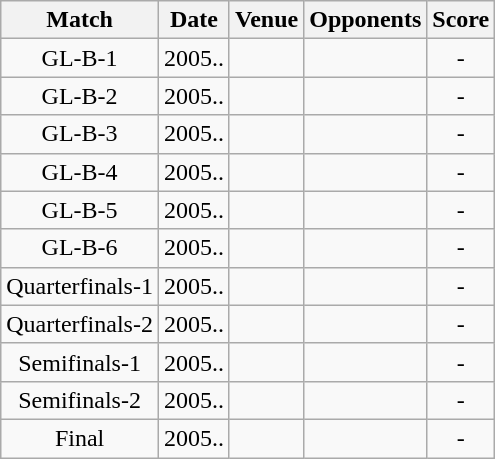<table class="wikitable" style="text-align:center;">
<tr>
<th>Match</th>
<th>Date</th>
<th>Venue</th>
<th>Opponents</th>
<th>Score</th>
</tr>
<tr>
<td>GL-B-1</td>
<td>2005..</td>
<td><a href='#'></a></td>
<td><a href='#'></a></td>
<td>-</td>
</tr>
<tr>
<td>GL-B-2</td>
<td>2005..</td>
<td><a href='#'></a></td>
<td><a href='#'></a></td>
<td>-</td>
</tr>
<tr>
<td>GL-B-3</td>
<td>2005..</td>
<td><a href='#'></a></td>
<td><a href='#'></a></td>
<td>-</td>
</tr>
<tr>
<td>GL-B-4</td>
<td>2005..</td>
<td><a href='#'></a></td>
<td><a href='#'></a></td>
<td>-</td>
</tr>
<tr>
<td>GL-B-5</td>
<td>2005..</td>
<td><a href='#'></a></td>
<td><a href='#'></a></td>
<td>-</td>
</tr>
<tr>
<td>GL-B-6</td>
<td>2005..</td>
<td><a href='#'></a></td>
<td><a href='#'></a></td>
<td>-</td>
</tr>
<tr>
<td>Quarterfinals-1</td>
<td>2005..</td>
<td><a href='#'></a></td>
<td><a href='#'></a></td>
<td>-</td>
</tr>
<tr>
<td>Quarterfinals-2</td>
<td>2005..</td>
<td><a href='#'></a></td>
<td><a href='#'></a></td>
<td>-</td>
</tr>
<tr>
<td>Semifinals-1</td>
<td>2005..</td>
<td><a href='#'></a></td>
<td><a href='#'></a></td>
<td>-</td>
</tr>
<tr>
<td>Semifinals-2</td>
<td>2005..</td>
<td><a href='#'></a></td>
<td><a href='#'></a></td>
<td>-</td>
</tr>
<tr>
<td>Final</td>
<td>2005..</td>
<td><a href='#'></a></td>
<td><a href='#'></a></td>
<td>-</td>
</tr>
</table>
